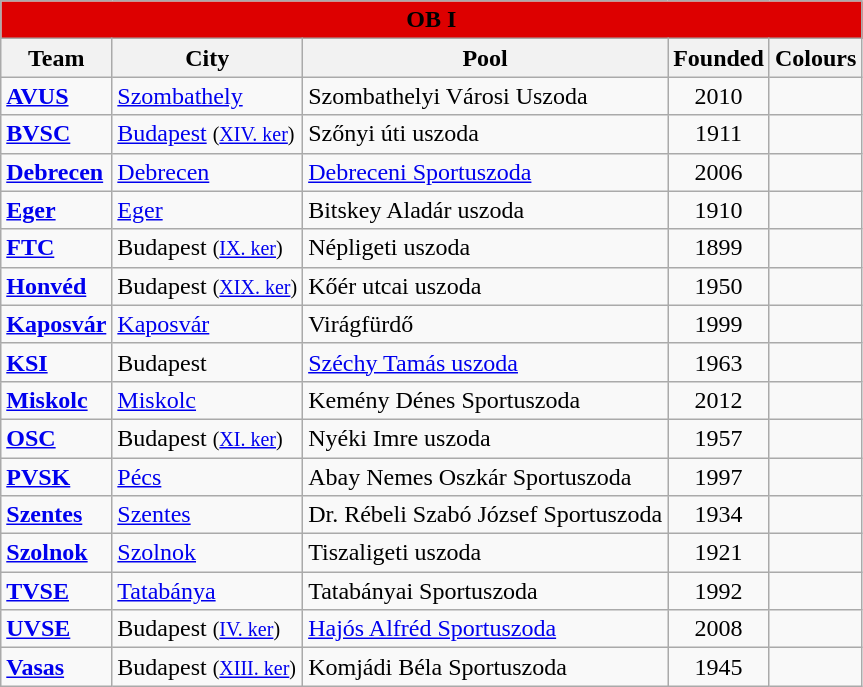<table class="wikitable sortable">
<tr>
<td bgcolor=#DD0000 align="center" colspan="17"><strong><span>OB I</span></strong></td>
</tr>
<tr>
<th>Team</th>
<th>City</th>
<th>Pool</th>
<th>Founded</th>
<th>Colours</th>
</tr>
<tr>
<td><strong><a href='#'>AVUS</a></strong></td>
<td><a href='#'>Szombathely</a></td>
<td>Szombathelyi Városi Uszoda</td>
<td style="text-align: center;">2010</td>
<td style="text-align: center;"> </td>
</tr>
<tr>
<td><strong><a href='#'>BVSC</a></strong></td>
<td><a href='#'>Budapest</a> <small>(<a href='#'>XIV. ker</a>)</small></td>
<td>Szőnyi úti uszoda</td>
<td style="text-align: center;">1911</td>
<td style="text-align: center;"> </td>
</tr>
<tr>
<td><strong><a href='#'>Debrecen</a></strong></td>
<td><a href='#'>Debrecen</a></td>
<td><a href='#'>Debreceni Sportuszoda</a></td>
<td style="text-align: center;">2006</td>
<td style="text-align: center;"> </td>
</tr>
<tr>
<td><strong><a href='#'>Eger</a></strong></td>
<td><a href='#'>Eger</a></td>
<td>Bitskey Aladár uszoda</td>
<td style="text-align: center;">1910</td>
<td style="text-align: center;"> </td>
</tr>
<tr>
<td><strong><a href='#'>FTC</a></strong></td>
<td>Budapest <small>(<a href='#'>IX. ker</a>)</small></td>
<td>Népligeti uszoda</td>
<td style="text-align: center;">1899</td>
<td style="text-align: center;"> </td>
</tr>
<tr>
<td><strong><a href='#'>Honvéd</a></strong></td>
<td>Budapest <small>(<a href='#'>XIX. ker</a>)</small></td>
<td>Kőér utcai uszoda</td>
<td style="text-align: center;">1950</td>
<td style="text-align: center;">  </td>
</tr>
<tr>
<td><strong><a href='#'>Kaposvár</a></strong></td>
<td><a href='#'>Kaposvár</a></td>
<td>Virágfürdő</td>
<td style="text-align: center;">1999</td>
<td style="text-align: center;"> </td>
</tr>
<tr>
<td><strong><a href='#'>KSI</a></strong></td>
<td>Budapest</td>
<td><a href='#'>Széchy Tamás uszoda</a></td>
<td style="text-align: center;">1963</td>
<td style="text-align: center;"> </td>
</tr>
<tr>
<td><strong><a href='#'>Miskolc</a></strong></td>
<td><a href='#'>Miskolc</a></td>
<td>Kemény Dénes Sportuszoda</td>
<td style="text-align: center;">2012</td>
<td style="text-align: center;"> </td>
</tr>
<tr>
<td><strong><a href='#'>OSC</a></strong></td>
<td>Budapest <small>(<a href='#'>XI. ker</a>)</small></td>
<td>Nyéki Imre uszoda</td>
<td style="text-align: center;">1957</td>
<td style="text-align: center;"> </td>
</tr>
<tr>
<td><strong><a href='#'>PVSK</a></strong></td>
<td><a href='#'>Pécs</a></td>
<td>Abay Nemes Oszkár Sportuszoda</td>
<td style="text-align: center;">1997</td>
<td style="text-align: center;"> </td>
</tr>
<tr>
<td><strong><a href='#'>Szentes</a></strong></td>
<td><a href='#'>Szentes</a></td>
<td>Dr. Rébeli Szabó József Sportuszoda</td>
<td style="text-align: center;">1934</td>
<td style="text-align: center;"> </td>
</tr>
<tr>
<td><strong><a href='#'>Szolnok</a></strong></td>
<td><a href='#'>Szolnok</a></td>
<td>Tiszaligeti uszoda</td>
<td style="text-align: center;">1921</td>
<td style="text-align: center;"> </td>
</tr>
<tr>
<td><strong><a href='#'>TVSE</a></strong></td>
<td><a href='#'>Tatabánya</a></td>
<td>Tatabányai Sportuszoda</td>
<td style="text-align: center;">1992</td>
<td style="text-align: center;"> </td>
</tr>
<tr>
<td><strong><a href='#'>UVSE</a></strong></td>
<td>Budapest <small>(<a href='#'>IV. ker</a>)</small></td>
<td><a href='#'>Hajós Alfréd Sportuszoda</a></td>
<td style="text-align: center;">2008</td>
<td style="text-align: center;"> </td>
</tr>
<tr>
<td><strong><a href='#'>Vasas</a></strong></td>
<td>Budapest <small>(<a href='#'>XIII. ker</a>)</small></td>
<td>Komjádi Béla Sportuszoda</td>
<td style="text-align: center;">1945</td>
<td style="text-align: center;"> </td>
</tr>
</table>
